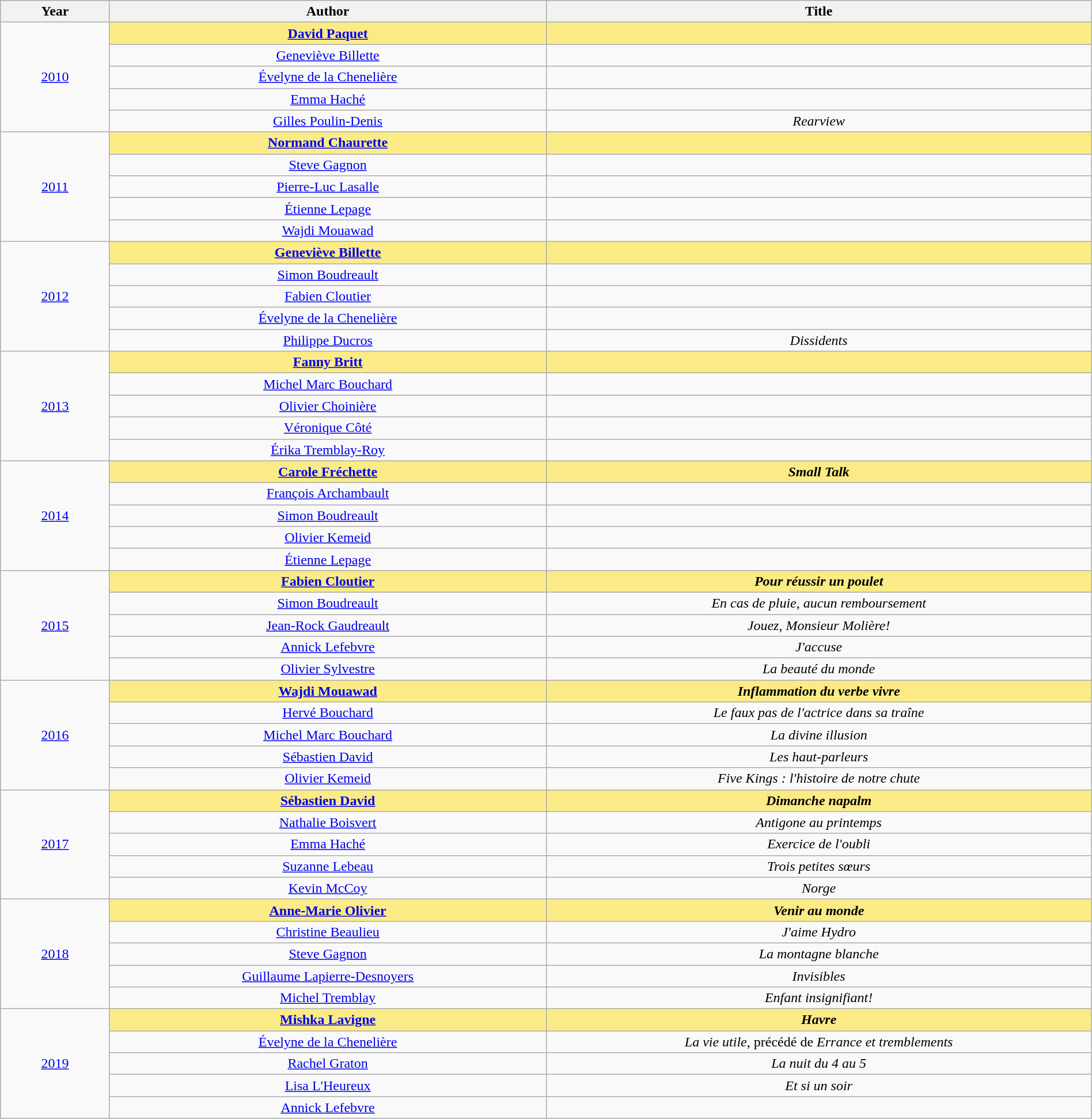<table class="wikitable" width="100%">
<tr>
<th>Year</th>
<th width="40%">Author</th>
<th width="50%">Title</th>
</tr>
<tr>
<td align="center" rowspan="5"><a href='#'>2010</a></td>
<td align="center" style="background:#FAEB86"><strong><a href='#'>David Paquet</a></strong></td>
<td align="center" style="background:#FAEB86"><strong><em></em></strong></td>
</tr>
<tr>
<td align="center"><a href='#'>Geneviève Billette</a></td>
<td align="center"><em></em></td>
</tr>
<tr>
<td align="center"><a href='#'>Évelyne de la Chenelière</a></td>
<td align="center"><em></em></td>
</tr>
<tr>
<td align="center"><a href='#'>Emma Haché</a></td>
<td align="center"><em></em></td>
</tr>
<tr>
<td align="center"><a href='#'>Gilles Poulin-Denis</a></td>
<td align="center"><em>Rearview</em></td>
</tr>
<tr>
<td align="center" rowspan="5"><a href='#'>2011</a></td>
<td align="center" style="background:#FAEB86"><strong><a href='#'>Normand Chaurette</a></strong></td>
<td align="center" style="background:#FAEB86"><strong><em></em></strong></td>
</tr>
<tr>
<td align="center"><a href='#'>Steve Gagnon</a></td>
<td align="center"><em></em></td>
</tr>
<tr>
<td align="center"><a href='#'>Pierre-Luc Lasalle</a></td>
<td align="center"><em></em></td>
</tr>
<tr>
<td align="center"><a href='#'>Étienne Lepage</a></td>
<td align="center"><em></em></td>
</tr>
<tr>
<td align="center"><a href='#'>Wajdi Mouawad</a></td>
<td align="center"><em></em></td>
</tr>
<tr>
<td align="center" rowspan="5"><a href='#'>2012</a></td>
<td align="center" style="background:#FAEB86"><strong><a href='#'>Geneviève Billette</a></strong></td>
<td align="center" style="background:#FAEB86"><strong><em></em></strong></td>
</tr>
<tr>
<td align="center"><a href='#'>Simon Boudreault</a></td>
<td align="center"><em></em></td>
</tr>
<tr>
<td align="center"><a href='#'>Fabien Cloutier</a></td>
<td align="center"><em></em></td>
</tr>
<tr>
<td align="center"><a href='#'>Évelyne de la Chenelière</a></td>
<td align="center"><em></em></td>
</tr>
<tr>
<td align="center"><a href='#'>Philippe Ducros</a></td>
<td align="center"><em>Dissidents</em></td>
</tr>
<tr>
<td align="center" rowspan="5"><a href='#'>2013</a></td>
<td align="center" style="background:#FAEB86"><strong><a href='#'>Fanny Britt</a></strong></td>
<td align="center" style="background:#FAEB86"><strong><em></em></strong></td>
</tr>
<tr>
<td align="center"><a href='#'>Michel Marc Bouchard</a></td>
<td align="center"><em></em></td>
</tr>
<tr>
<td align="center"><a href='#'>Olivier Choinière</a></td>
<td align="center"><em></em></td>
</tr>
<tr>
<td align="center"><a href='#'>Véronique Côté</a></td>
<td align="center"><em></em></td>
</tr>
<tr>
<td align="center"><a href='#'>Érika Tremblay-Roy</a></td>
<td align="center"><em></em></td>
</tr>
<tr>
<td align="center" rowspan="5"><a href='#'>2014</a></td>
<td align="center" style="background:#FAEB86"><strong><a href='#'>Carole Fréchette</a></strong></td>
<td align="center" style="background:#FAEB86"><strong><em>Small Talk</em></strong></td>
</tr>
<tr>
<td align="center"><a href='#'>François Archambault</a></td>
<td align="center"><em></em></td>
</tr>
<tr>
<td align="center"><a href='#'>Simon Boudreault</a></td>
<td align="center"><em></em></td>
</tr>
<tr>
<td align="center"><a href='#'>Olivier Kemeid</a></td>
<td align="center"><em></em></td>
</tr>
<tr>
<td align="center"><a href='#'>Étienne Lepage</a></td>
<td align="center"><em></em></td>
</tr>
<tr>
<td align="center" rowspan="5"><a href='#'>2015</a></td>
<td align="center"  style="background:#FAEB86"><strong><a href='#'>Fabien Cloutier</a></strong></td>
<td align="center"  style="background:#FAEB86"><strong><em>Pour réussir un poulet</em></strong></td>
</tr>
<tr>
<td align="center"><a href='#'>Simon Boudreault</a></td>
<td align="center"><em>En cas de pluie, aucun remboursement</em></td>
</tr>
<tr>
<td align="center"><a href='#'>Jean-Rock Gaudreault</a></td>
<td align="center"><em>Jouez, Monsieur Molière!</em></td>
</tr>
<tr>
<td align="center"><a href='#'>Annick Lefebvre</a></td>
<td align="center"><em>J'accuse</em></td>
</tr>
<tr>
<td align="center"><a href='#'>Olivier Sylvestre</a></td>
<td align="center"><em>La beauté du monde</em></td>
</tr>
<tr>
<td align="center" rowspan="5"><a href='#'>2016</a></td>
<td align="center"  style="background:#FAEB86"><strong><a href='#'>Wajdi Mouawad</a></strong></td>
<td align="center"  style="background:#FAEB86"><strong><em>Inflammation du verbe vivre</em></strong></td>
</tr>
<tr>
<td align="center"><a href='#'>Hervé Bouchard</a></td>
<td align="center"><em>Le faux pas de l'actrice dans sa traîne</em></td>
</tr>
<tr>
<td align="center"><a href='#'>Michel Marc Bouchard</a></td>
<td align="center"><em>La divine illusion</em></td>
</tr>
<tr>
<td align="center"><a href='#'>Sébastien David</a></td>
<td align="center"><em>Les haut-parleurs</em></td>
</tr>
<tr>
<td align="center"><a href='#'>Olivier Kemeid</a></td>
<td align="center"><em>Five Kings : l'histoire de notre chute</em></td>
</tr>
<tr>
<td align="center" rowspan="5"><a href='#'>2017</a></td>
<td align="center"  style="background:#FAEB86"><strong><a href='#'>Sébastien David</a></strong></td>
<td align="center"  style="background:#FAEB86"><strong><em>Dimanche napalm</em></strong></td>
</tr>
<tr>
<td align="center"><a href='#'>Nathalie Boisvert</a></td>
<td align="center"><em>Antigone au printemps</em></td>
</tr>
<tr>
<td align="center"><a href='#'>Emma Haché</a></td>
<td align="center"><em>Exercice de l'oubli</em></td>
</tr>
<tr>
<td align="center"><a href='#'>Suzanne Lebeau</a></td>
<td align="center"><em>Trois petites sœurs</em></td>
</tr>
<tr>
<td align="center"><a href='#'>Kevin McCoy</a></td>
<td align="center"><em>Norge</em></td>
</tr>
<tr>
<td align="center" rowspan="5"><a href='#'>2018</a></td>
<td align="center"  style="background:#FAEB86"><strong><a href='#'>Anne-Marie Olivier</a></strong></td>
<td align="center"  style="background:#FAEB86"><strong><em>Venir au monde</em></strong></td>
</tr>
<tr>
<td align="center"><a href='#'>Christine Beaulieu</a></td>
<td align="center"><em>J'aime Hydro</em></td>
</tr>
<tr>
<td align="center"><a href='#'>Steve Gagnon</a></td>
<td align="center"><em>La montagne blanche</em></td>
</tr>
<tr>
<td align="center"><a href='#'>Guillaume Lapierre-Desnoyers</a></td>
<td align="center"><em>Invisibles</em></td>
</tr>
<tr>
<td align="center"><a href='#'>Michel Tremblay</a></td>
<td align="center"><em>Enfant insignifiant!</em></td>
</tr>
<tr>
<td align="center" rowspan="5"><a href='#'>2019</a></td>
<td align="center"  style="background:#FAEB86"><strong><a href='#'>Mishka Lavigne</a></strong></td>
<td align="center"  style="background:#FAEB86"><strong><em>Havre</em></strong></td>
</tr>
<tr>
<td align="center"><a href='#'>Évelyne de la Chenelière</a></td>
<td align="center"><em>La vie utile</em>, précédé de <em>Errance et tremblements</em></td>
</tr>
<tr>
<td align="center"><a href='#'>Rachel Graton</a></td>
<td align="center"><em>La nuit du 4 au 5</em></td>
</tr>
<tr>
<td align="center"><a href='#'>Lisa L'Heureux</a></td>
<td align="center"><em>Et si un soir</em></td>
</tr>
<tr>
<td align="center"><a href='#'>Annick Lefebvre</a></td>
<td align="center"><em></em></td>
</tr>
</table>
